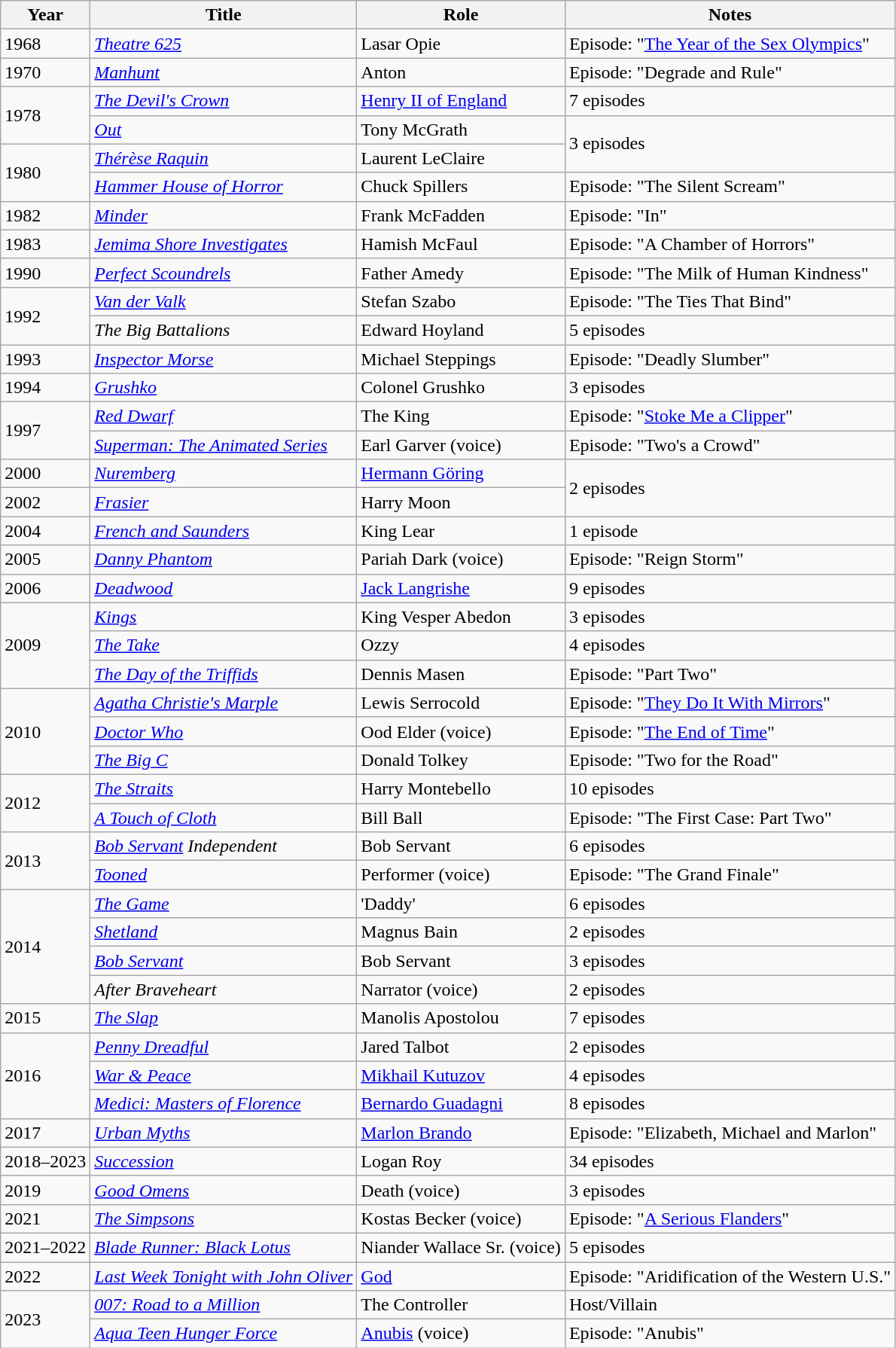<table class="wikitable sortable">
<tr>
<th scope="col">Year</th>
<th scope="col">Title</th>
<th scope="col">Role</th>
<th scope="col" class=unsortable>Notes</th>
</tr>
<tr>
<td>1968</td>
<td><em><a href='#'>Theatre 625</a></em></td>
<td>Lasar Opie</td>
<td>Episode: "<a href='#'>The Year of the Sex Olympics</a>"</td>
</tr>
<tr>
<td>1970</td>
<td><em><a href='#'>Manhunt</a></em></td>
<td>Anton</td>
<td>Episode: "Degrade and Rule"</td>
</tr>
<tr>
<td rowspan="2">1978</td>
<td><em><a href='#'>The Devil's Crown</a></em></td>
<td><a href='#'>Henry II of England</a></td>
<td>7 episodes</td>
</tr>
<tr>
<td><em><a href='#'>Out</a></em></td>
<td>Tony McGrath</td>
<td rowspan="2">3 episodes</td>
</tr>
<tr>
<td rowspan="2">1980</td>
<td><em><a href='#'>Thérèse Raquin</a></em></td>
<td>Laurent LeClaire</td>
</tr>
<tr>
<td><em><a href='#'>Hammer House of Horror</a></em></td>
<td>Chuck Spillers</td>
<td>Episode: "The Silent Scream"</td>
</tr>
<tr>
<td>1982</td>
<td><em><a href='#'>Minder</a></em></td>
<td>Frank McFadden</td>
<td>Episode: "In"</td>
</tr>
<tr>
<td>1983</td>
<td><em><a href='#'>Jemima Shore Investigates</a></em></td>
<td>Hamish McFaul</td>
<td>Episode: "A Chamber of Horrors"</td>
</tr>
<tr>
<td>1990</td>
<td><em><a href='#'>Perfect Scoundrels</a></em></td>
<td>Father Amedy</td>
<td>Episode: "The Milk of Human Kindness"</td>
</tr>
<tr>
<td rowspan="2">1992</td>
<td><em><a href='#'>Van der Valk</a></em></td>
<td>Stefan Szabo</td>
<td>Episode: "The Ties That Bind"</td>
</tr>
<tr>
<td><em>The Big Battalions</em></td>
<td>Edward Hoyland</td>
<td>5 episodes</td>
</tr>
<tr>
<td>1993</td>
<td><em><a href='#'>Inspector Morse</a></em></td>
<td>Michael Steppings</td>
<td>Episode: "Deadly Slumber"</td>
</tr>
<tr>
<td>1994</td>
<td><em><a href='#'>Grushko</a></em></td>
<td>Colonel Grushko</td>
<td>3 episodes</td>
</tr>
<tr>
<td rowspan="2">1997</td>
<td><em><a href='#'>Red Dwarf</a></em></td>
<td>The King</td>
<td>Episode: "<a href='#'>Stoke Me a Clipper</a>"</td>
</tr>
<tr>
<td><em><a href='#'>Superman: The Animated Series</a></em></td>
<td>Earl Garver (voice)</td>
<td>Episode: "Two's a Crowd"</td>
</tr>
<tr>
<td>2000</td>
<td><em><a href='#'>Nuremberg</a></em></td>
<td><a href='#'>Hermann Göring</a></td>
<td rowspan="2">2 episodes</td>
</tr>
<tr>
<td>2002</td>
<td><em><a href='#'>Frasier</a></em></td>
<td>Harry Moon</td>
</tr>
<tr>
<td>2004</td>
<td><em><a href='#'>French and Saunders</a></em></td>
<td>King Lear</td>
<td>1 episode</td>
</tr>
<tr>
<td>2005</td>
<td><em><a href='#'>Danny Phantom</a></em></td>
<td>Pariah Dark (voice)</td>
<td>Episode: "Reign Storm"</td>
</tr>
<tr>
<td>2006</td>
<td><em><a href='#'>Deadwood</a></em></td>
<td><a href='#'>Jack Langrishe</a></td>
<td>9 episodes</td>
</tr>
<tr>
<td rowspan="3">2009</td>
<td><em><a href='#'>Kings</a></em></td>
<td>King Vesper Abedon</td>
<td>3 episodes</td>
</tr>
<tr>
<td><em><a href='#'>The Take</a></em></td>
<td>Ozzy</td>
<td>4 episodes</td>
</tr>
<tr>
<td><em><a href='#'>The Day of the Triffids</a></em></td>
<td>Dennis Masen</td>
<td>Episode: "Part Two"</td>
</tr>
<tr>
<td rowspan="3">2010</td>
<td><em><a href='#'>Agatha Christie's Marple</a></em></td>
<td>Lewis Serrocold</td>
<td>Episode: "<a href='#'>They Do It With Mirrors</a>"</td>
</tr>
<tr>
<td><em><a href='#'>Doctor Who</a></em></td>
<td>Ood Elder (voice)</td>
<td>Episode: "<a href='#'>The End of Time</a>"</td>
</tr>
<tr>
<td><em><a href='#'>The Big C</a></em></td>
<td>Donald Tolkey</td>
<td>Episode: "Two for the Road"</td>
</tr>
<tr>
<td rowspan="2">2012</td>
<td><em><a href='#'>The Straits</a></em></td>
<td>Harry Montebello</td>
<td>10 episodes</td>
</tr>
<tr>
<td><em><a href='#'>A Touch of Cloth</a></em></td>
<td>Bill Ball</td>
<td>Episode: "The First Case: Part Two"</td>
</tr>
<tr>
<td rowspan="2">2013</td>
<td><em><a href='#'>Bob Servant</a> Independent</em></td>
<td>Bob Servant</td>
<td>6 episodes</td>
</tr>
<tr>
<td><em><a href='#'>Tooned</a></em></td>
<td>Performer (voice)</td>
<td>Episode: "The Grand Finale"</td>
</tr>
<tr>
<td rowspan="4">2014</td>
<td><em><a href='#'>The Game</a></em></td>
<td>'Daddy'</td>
<td>6 episodes</td>
</tr>
<tr>
<td><em><a href='#'>Shetland</a></em></td>
<td>Magnus Bain</td>
<td>2 episodes</td>
</tr>
<tr>
<td><em><a href='#'>Bob Servant</a></em></td>
<td>Bob Servant</td>
<td>3 episodes</td>
</tr>
<tr>
<td><em>After Braveheart</em></td>
<td>Narrator (voice)</td>
<td>2 episodes</td>
</tr>
<tr>
<td>2015</td>
<td><em><a href='#'>The Slap</a></em></td>
<td>Manolis Apostolou</td>
<td>7 episodes</td>
</tr>
<tr>
<td rowspan="3">2016</td>
<td><em><a href='#'>Penny Dreadful</a></em></td>
<td>Jared Talbot</td>
<td>2 episodes</td>
</tr>
<tr>
<td><em><a href='#'>War & Peace</a></em></td>
<td><a href='#'>Mikhail Kutuzov</a></td>
<td>4 episodes</td>
</tr>
<tr>
<td><em><a href='#'>Medici: Masters of Florence</a></em></td>
<td><a href='#'>Bernardo Guadagni</a></td>
<td>8 episodes</td>
</tr>
<tr>
<td>2017</td>
<td><em><a href='#'>Urban Myths</a></em></td>
<td><a href='#'>Marlon Brando</a></td>
<td>Episode: "Elizabeth, Michael and Marlon"</td>
</tr>
<tr>
<td>2018–2023</td>
<td><em><a href='#'>Succession</a></em></td>
<td>Logan Roy</td>
<td>34 episodes</td>
</tr>
<tr>
<td>2019</td>
<td><em><a href='#'>Good Omens</a></em></td>
<td>Death (voice)</td>
<td>3 episodes</td>
</tr>
<tr>
<td>2021</td>
<td><em><a href='#'>The Simpsons</a></em></td>
<td>Kostas Becker (voice)</td>
<td>Episode: "<a href='#'>A Serious Flanders</a>"</td>
</tr>
<tr>
<td>2021–2022</td>
<td><em><a href='#'>Blade Runner: Black Lotus</a></em></td>
<td>Niander Wallace Sr. (voice)</td>
<td>5 episodes</td>
</tr>
<tr>
<td>2022</td>
<td><em><a href='#'>Last Week Tonight with John Oliver</a></em></td>
<td><a href='#'>God</a></td>
<td>Episode: "Aridification of the Western U.S."</td>
</tr>
<tr>
<td rowspan="2">2023</td>
<td><em><a href='#'>007: Road to a Million</a></em></td>
<td>The Controller</td>
<td>Host/Villain</td>
</tr>
<tr>
<td><em><a href='#'>Aqua Teen Hunger Force</a></em></td>
<td><a href='#'>Anubis</a> (voice)</td>
<td>Episode: "Anubis"</td>
</tr>
</table>
